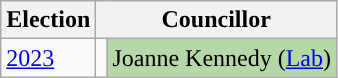<table class="wikitable">
<tr>
<th>Election</th>
<th colspan="2">Councillor</th>
</tr>
<tr>
<td><a href='#'>2023</a></td>
<td style="background-color: "></td>
<td bgcolor="#B6D7A8">Joanne Kennedy (<a href='#'>Lab</a>)</td>
</tr>
</table>
